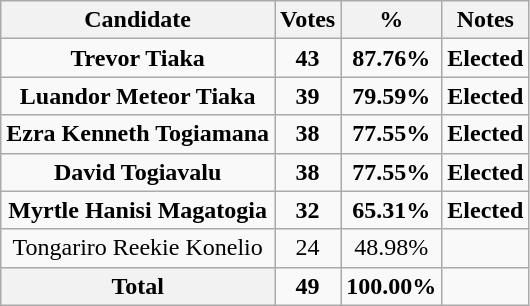<table class="wikitable centre" style="text-align:center;">
<tr>
<th>Candidate</th>
<th>Votes</th>
<th>%</th>
<th>Notes</th>
</tr>
<tr>
<td><strong>Trevor Tiaka</strong></td>
<td><strong>43</strong></td>
<td><strong>87.76%</strong></td>
<td><strong>Elected</strong></td>
</tr>
<tr>
<td><strong>Luandor Meteor Tiaka</strong></td>
<td><strong>39</strong></td>
<td><strong>79.59%</strong></td>
<td><strong>Elected</strong></td>
</tr>
<tr>
<td><strong>Ezra Kenneth Togiamana</strong></td>
<td><strong>38</strong></td>
<td><strong>77.55%</strong></td>
<td><strong>Elected</strong></td>
</tr>
<tr>
<td><strong>David Togiavalu</strong></td>
<td><strong>38</strong></td>
<td><strong>77.55%</strong></td>
<td><strong>Elected</strong></td>
</tr>
<tr>
<td><strong>Myrtle Hanisi Magatogia</strong></td>
<td><strong>32</strong></td>
<td><strong>65.31%</strong></td>
<td><strong>Elected</strong></td>
</tr>
<tr>
<td>Tongariro Reekie Konelio</td>
<td>24</td>
<td>48.98%</td>
<td></td>
</tr>
<tr>
<th>Total</th>
<td><strong>49</strong></td>
<td><strong>100.00%</strong></td>
<td></td>
</tr>
</table>
